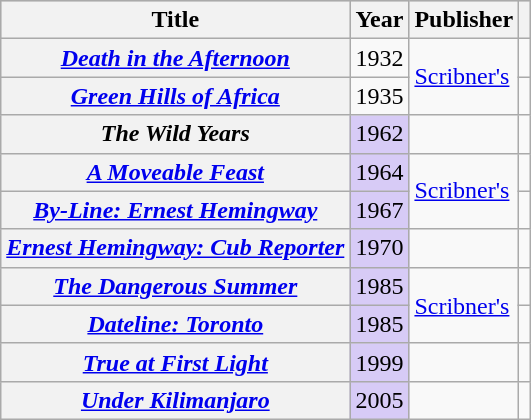<table class="wikitable plainrowheaders sortable">
<tr style="background:#ccc; text-align:center;">
<th scope="col">Title</th>
<th scope="col">Year</th>
<th scope="col">Publisher</th>
<th scope="col" class="unsortable"></th>
</tr>
<tr>
<th scope=row><em><a href='#'>Death in the Afternoon</a></em></th>
<td>1932</td>
<td rowspan=2><a href='#'>Scribner's</a></td>
<td style="text-align:center;"></td>
</tr>
<tr>
<th scope=row><em><a href='#'>Green Hills of Africa</a></em></th>
<td>1935</td>
<td style="text-align:center;"></td>
</tr>
<tr>
<th scope=row><em>The Wild Years</em></th>
<td style="background:#D7CBF6;">1962</td>
<td></td>
<td style="text-align:center;"></td>
</tr>
<tr>
<th scope=row><em><a href='#'>A Moveable Feast</a></em></th>
<td style="background:#D7CBF6;">1964</td>
<td rowspan=2><a href='#'>Scribner's</a></td>
<td style="text-align:center;"></td>
</tr>
<tr>
<th scope=row><em><a href='#'>By-Line: Ernest Hemingway</a></em></th>
<td style="background:#D7CBF6;">1967</td>
<td style="text-align:center;"></td>
</tr>
<tr>
<th scope=row><em><a href='#'>Ernest Hemingway: Cub Reporter</a></em></th>
<td style="background:#D7CBF6;">1970</td>
<td></td>
<td style="text-align:center;"></td>
</tr>
<tr>
<th scope=row><em><a href='#'>The Dangerous Summer</a></em></th>
<td style="background:#D7CBF6;">1985</td>
<td rowspan=2><a href='#'>Scribner's</a></td>
<td style="text-align:center;"></td>
</tr>
<tr>
<th scope=row><em><a href='#'>Dateline: Toronto</a></em></th>
<td style="background:#D7CBF6;">1985</td>
<td style="text-align:center;"></td>
</tr>
<tr>
<th scope=row><em><a href='#'>True at First Light</a></em></th>
<td style="background:#D7CBF6;">1999</td>
<td></td>
<td style="text-align:center;"></td>
</tr>
<tr>
<th scope=row><em><a href='#'>Under Kilimanjaro</a></em></th>
<td style="background:#D7CBF6;">2005</td>
<td></td>
<td style="text-align:center;"></td>
</tr>
</table>
